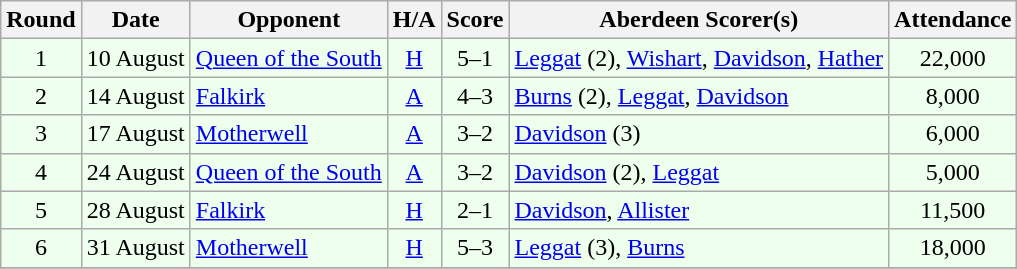<table class="wikitable" style="text-align:center">
<tr>
<th>Round</th>
<th>Date</th>
<th>Opponent</th>
<th>H/A</th>
<th>Score</th>
<th>Aberdeen Scorer(s)</th>
<th>Attendance</th>
</tr>
<tr bgcolor=#EEFFEE>
<td>1</td>
<td align=left>10 August</td>
<td align=left><a href='#'>Queen of the South</a></td>
<td><a href='#'>H</a></td>
<td>5–1</td>
<td align=left><a href='#'>Leggat</a> (2), <a href='#'>Wishart</a>, <a href='#'>Davidson</a>, <a href='#'>Hather</a></td>
<td>22,000</td>
</tr>
<tr bgcolor=#EEFFEE>
<td>2</td>
<td align=left>14 August</td>
<td align=left><a href='#'>Falkirk</a></td>
<td><a href='#'>A</a></td>
<td>4–3</td>
<td align=left><a href='#'>Burns</a> (2), <a href='#'>Leggat</a>, <a href='#'>Davidson</a></td>
<td>8,000</td>
</tr>
<tr bgcolor=#EEFFEE>
<td>3</td>
<td align=left>17 August</td>
<td align=left><a href='#'>Motherwell</a></td>
<td><a href='#'>A</a></td>
<td>3–2</td>
<td align=left><a href='#'>Davidson</a> (3)</td>
<td>6,000</td>
</tr>
<tr bgcolor=#EEFFEE>
<td>4</td>
<td align=left>24 August</td>
<td align=left><a href='#'>Queen of the South</a></td>
<td><a href='#'>A</a></td>
<td>3–2</td>
<td align=left><a href='#'>Davidson</a> (2), <a href='#'>Leggat</a></td>
<td>5,000</td>
</tr>
<tr bgcolor=#EEFFEE>
<td>5</td>
<td align=left>28 August</td>
<td align=left><a href='#'>Falkirk</a></td>
<td><a href='#'>H</a></td>
<td>2–1</td>
<td align=left><a href='#'>Davidson</a>, <a href='#'>Allister</a></td>
<td>11,500</td>
</tr>
<tr bgcolor=#EEFFEE>
<td>6</td>
<td align=left>31 August</td>
<td align=left><a href='#'>Motherwell</a></td>
<td><a href='#'>H</a></td>
<td>5–3</td>
<td align=left><a href='#'>Leggat</a> (3), <a href='#'>Burns</a></td>
<td>18,000</td>
</tr>
<tr>
</tr>
</table>
